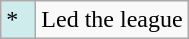<table class="wikitable">
<tr>
<td style="background:#CFECEC; width:1em">*</td>
<td>Led the league</td>
</tr>
</table>
